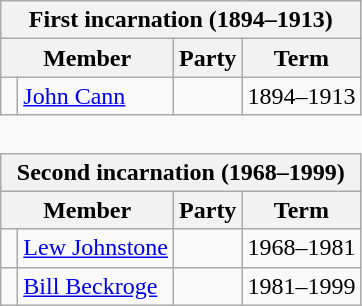<table class="wikitable" style='border-style: none none none none;'>
<tr>
<th colspan="4">First incarnation (1894–1913)</th>
</tr>
<tr>
<th colspan="2">Member</th>
<th>Party</th>
<th>Term</th>
</tr>
<tr style="background: #f9f9f9">
<td> </td>
<td><a href='#'>John Cann</a></td>
<td></td>
<td>1894–1913</td>
</tr>
<tr>
<td colspan="4" style='border-style: none none none none;'> </td>
</tr>
<tr>
<th colspan="4">Second incarnation (1968–1999)</th>
</tr>
<tr>
<th colspan="2">Member</th>
<th>Party</th>
<th>Term</th>
</tr>
<tr style="background: #f9f9f9">
<td> </td>
<td><a href='#'>Lew Johnstone</a></td>
<td></td>
<td>1968–1981</td>
</tr>
<tr style="background: #f9f9f9">
<td> </td>
<td><a href='#'>Bill Beckroge</a></td>
<td></td>
<td>1981–1999</td>
</tr>
</table>
